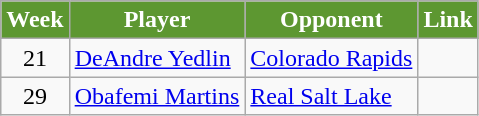<table class=wikitable>
<tr>
<th style="background:#5d9731; color:white; text-align:center;">Week</th>
<th style="background:#5d9731; color:white; text-align:center;">Player</th>
<th style="background:#5d9731; color:white; text-align:center;">Opponent</th>
<th style="background:#5d9731; color:white; text-align:center;">Link</th>
</tr>
<tr>
<td align=center>21</td>
<td> <a href='#'>DeAndre Yedlin</a></td>
<td><a href='#'>Colorado Rapids</a></td>
<td></td>
</tr>
<tr>
<td align=center>29</td>
<td> <a href='#'>Obafemi Martins</a></td>
<td><a href='#'>Real Salt Lake</a></td>
<td></td>
</tr>
</table>
